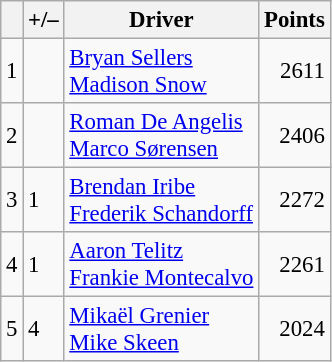<table class="wikitable" style="font-size: 95%;">
<tr>
<th scope="col"></th>
<th scope="col">+/–</th>
<th scope="col">Driver</th>
<th scope="col">Points</th>
</tr>
<tr>
<td align=center>1</td>
<td align="left"></td>
<td> <a href='#'>Bryan Sellers</a><br> <a href='#'>Madison Snow</a></td>
<td align=right>2611</td>
</tr>
<tr>
<td align=center>2</td>
<td align="left"></td>
<td> <a href='#'>Roman De Angelis</a><br> <a href='#'>Marco Sørensen</a></td>
<td align=right>2406</td>
</tr>
<tr>
<td align=center>3</td>
<td align="left"> 1</td>
<td> <a href='#'>Brendan Iribe</a><br> <a href='#'>Frederik Schandorff</a></td>
<td align=right>2272</td>
</tr>
<tr>
<td align=center>4</td>
<td align="left"> 1</td>
<td> <a href='#'>Aaron Telitz</a><br> <a href='#'>Frankie Montecalvo</a></td>
<td align=right>2261</td>
</tr>
<tr>
<td align=center>5</td>
<td align="left"> 4</td>
<td> <a href='#'>Mikaël Grenier</a><br> <a href='#'>Mike Skeen</a></td>
<td align=right>2024</td>
</tr>
</table>
